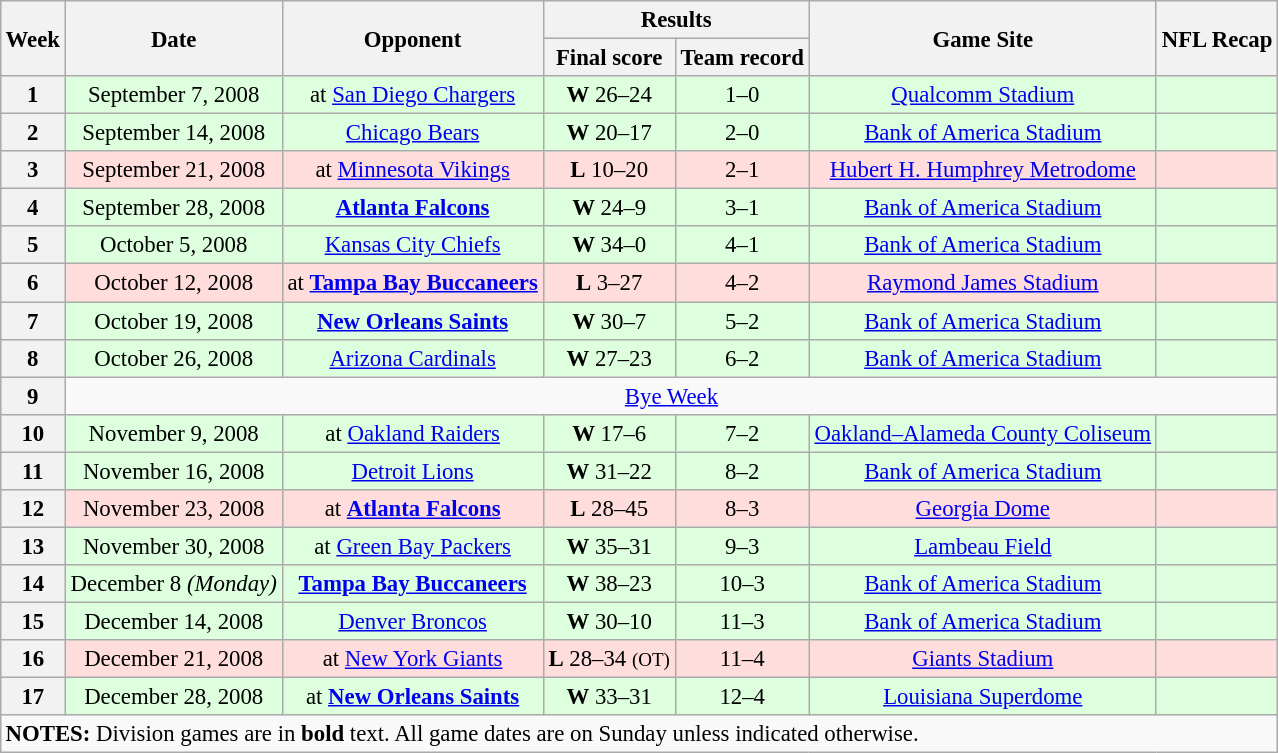<table class="wikitable"  style="margin:auto; font-size:95%;">
<tr>
<th rowspan="2">Week</th>
<th rowspan="2">Date</th>
<th rowspan="2">Opponent</th>
<th colspan="2">Results</th>
<th rowspan="2">Game Site</th>
<th rowspan="2">NFL Recap</th>
</tr>
<tr>
<th>Final score</th>
<th>Team record</th>
</tr>
<tr style="background:#dfd;">
<th style="text-align:center;">1</th>
<td style="text-align:center;">September 7, 2008</td>
<td style="text-align:center;">at <a href='#'>San Diego Chargers</a></td>
<td style="text-align:center;"><strong>W</strong> 26–24</td>
<td style="text-align:center;">1–0</td>
<td style="text-align:center;"><a href='#'>Qualcomm Stadium</a></td>
<td style="text-align:center;"></td>
</tr>
<tr style="background:#dfd;">
<th style="text-align:center;">2</th>
<td style="text-align:center;">September 14, 2008</td>
<td style="text-align:center;"><a href='#'>Chicago Bears</a></td>
<td style="text-align:center;"><strong>W</strong> 20–17</td>
<td style="text-align:center;">2–0</td>
<td style="text-align:center;"><a href='#'>Bank of America Stadium</a></td>
<td style="text-align:center;"></td>
</tr>
<tr style="background:#fdd;">
<th style="text-align:center;">3</th>
<td style="text-align:center;">September 21, 2008</td>
<td style="text-align:center;">at <a href='#'>Minnesota Vikings</a></td>
<td style="text-align:center;"><strong>L</strong> 10–20</td>
<td style="text-align:center;">2–1</td>
<td style="text-align:center;"><a href='#'>Hubert H. Humphrey Metrodome</a></td>
<td style="text-align:center;"></td>
</tr>
<tr style="background:#dfd;">
<th style="text-align:center;">4</th>
<td style="text-align:center;">September 28, 2008</td>
<td style="text-align:center;"><strong><a href='#'>Atlanta Falcons</a></strong></td>
<td style="text-align:center;"><strong>W</strong> 24–9</td>
<td style="text-align:center;">3–1</td>
<td style="text-align:center;"><a href='#'>Bank of America Stadium</a></td>
<td style="text-align:center;"></td>
</tr>
<tr style="background:#dfd;">
<th style="text-align:center;">5</th>
<td style="text-align:center;">October 5, 2008</td>
<td style="text-align:center;"><a href='#'>Kansas City Chiefs</a></td>
<td style="text-align:center;"><strong>W</strong> 34–0</td>
<td style="text-align:center;">4–1</td>
<td style="text-align:center;"><a href='#'>Bank of America Stadium</a></td>
<td style="text-align:center;"></td>
</tr>
<tr style="background:#fdd;">
<th style="text-align:center;">6</th>
<td style="text-align:center;">October 12, 2008</td>
<td style="text-align:center;">at <strong><a href='#'>Tampa Bay Buccaneers</a></strong></td>
<td style="text-align:center;"><strong>L</strong> 3–27</td>
<td style="text-align:center;">4–2</td>
<td style="text-align:center;"><a href='#'>Raymond James Stadium</a></td>
<td style="text-align:center;"></td>
</tr>
<tr style="background:#dfd;">
<th style="text-align:center;">7</th>
<td style="text-align:center;">October 19, 2008</td>
<td style="text-align:center;"><strong><a href='#'>New Orleans Saints</a></strong></td>
<td style="text-align:center;"><strong>W</strong> 30–7</td>
<td style="text-align:center;">5–2</td>
<td style="text-align:center;"><a href='#'>Bank of America Stadium</a></td>
<td style="text-align:center;"></td>
</tr>
<tr style="background:#dfd;">
<th style="text-align:center;">8</th>
<td style="text-align:center;">October 26, 2008</td>
<td style="text-align:center;"><a href='#'>Arizona Cardinals</a></td>
<td style="text-align:center;"><strong>W</strong> 27–23</td>
<td style="text-align:center;">6–2</td>
<td style="text-align:center;"><a href='#'>Bank of America Stadium</a></td>
<td style="text-align:center;"></td>
</tr>
<tr>
<th style="text-align:center;">9</th>
<td colspan="9" style="text-align:center; text-align:center;"><a href='#'>Bye Week</a></td>
</tr>
<tr style="background:#dfd;">
<th style="text-align:center;">10</th>
<td style="text-align:center;">November 9, 2008</td>
<td style="text-align:center;">at <a href='#'>Oakland Raiders</a></td>
<td style="text-align:center;"><strong>W</strong> 17–6</td>
<td style="text-align:center;">7–2</td>
<td style="text-align:center;"><a href='#'>Oakland–Alameda County Coliseum</a></td>
<td style="text-align:center;"></td>
</tr>
<tr style="background:#dfd;">
<th style="text-align:center;">11</th>
<td style="text-align:center;">November 16, 2008</td>
<td style="text-align:center;"><a href='#'>Detroit Lions</a></td>
<td style="text-align:center;"><strong>W</strong> 31–22</td>
<td style="text-align:center;">8–2</td>
<td style="text-align:center;"><a href='#'>Bank of America Stadium</a></td>
<td style="text-align:center;"></td>
</tr>
<tr style="background:#fdd;">
<th style="text-align:center;">12</th>
<td style="text-align:center;">November 23, 2008</td>
<td style="text-align:center;">at <strong><a href='#'>Atlanta Falcons</a></strong></td>
<td style="text-align:center;"><strong>L</strong> 28–45</td>
<td style="text-align:center;">8–3</td>
<td style="text-align:center;"><a href='#'>Georgia Dome</a></td>
<td style="text-align:center;"></td>
</tr>
<tr style="background:#dfd;">
<th style="text-align:center;">13</th>
<td style="text-align:center;">November 30, 2008</td>
<td style="text-align:center;">at <a href='#'>Green Bay Packers</a></td>
<td style="text-align:center;"><strong>W</strong> 35–31</td>
<td style="text-align:center;">9–3</td>
<td style="text-align:center;"><a href='#'>Lambeau Field</a></td>
<td style="text-align:center;"></td>
</tr>
<tr style="background:#dfd;">
<th style="text-align:center;">14</th>
<td style="text-align:center;">December 8 <em>(Monday)</em></td>
<td style="text-align:center;"><strong><a href='#'>Tampa Bay Buccaneers</a></strong></td>
<td style="text-align:center;"><strong>W</strong> 38–23</td>
<td style="text-align:center;">10–3</td>
<td style="text-align:center;"><a href='#'>Bank of America Stadium</a></td>
<td style="text-align:center;"></td>
</tr>
<tr style="background:#dfd;">
<th style="text-align:center;">15</th>
<td style="text-align:center;">December 14, 2008</td>
<td style="text-align:center;"><a href='#'>Denver Broncos</a></td>
<td style="text-align:center;"><strong>W</strong> 30–10</td>
<td style="text-align:center;">11–3</td>
<td style="text-align:center;"><a href='#'>Bank of America Stadium</a></td>
<td style="text-align:center;"></td>
</tr>
<tr style="background:#fdd;">
<th style="text-align:center;">16</th>
<td style="text-align:center;">December 21, 2008</td>
<td style="text-align:center;">at <a href='#'>New York Giants</a></td>
<td style="text-align:center;"><strong>L</strong> 28–34 <small>(OT)</small></td>
<td style="text-align:center;">11–4</td>
<td style="text-align:center;"><a href='#'>Giants Stadium</a></td>
<td style="text-align:center;"></td>
</tr>
<tr style="background:#dfd;">
<th style="text-align:center;">17</th>
<td style="text-align:center;">December 28, 2008</td>
<td style="text-align:center;">at <strong><a href='#'>New Orleans Saints</a></strong></td>
<td style="text-align:center;"><strong>W</strong> 33–31</td>
<td style="text-align:center;">12–4</td>
<td style="text-align:center;"><a href='#'>Louisiana Superdome</a></td>
<td style="text-align:center;"></td>
</tr>
<tr>
<td colspan="9"><strong>NOTES:</strong> Division games are in <strong>bold</strong> text. All game dates are on Sunday unless indicated otherwise.</td>
</tr>
</table>
